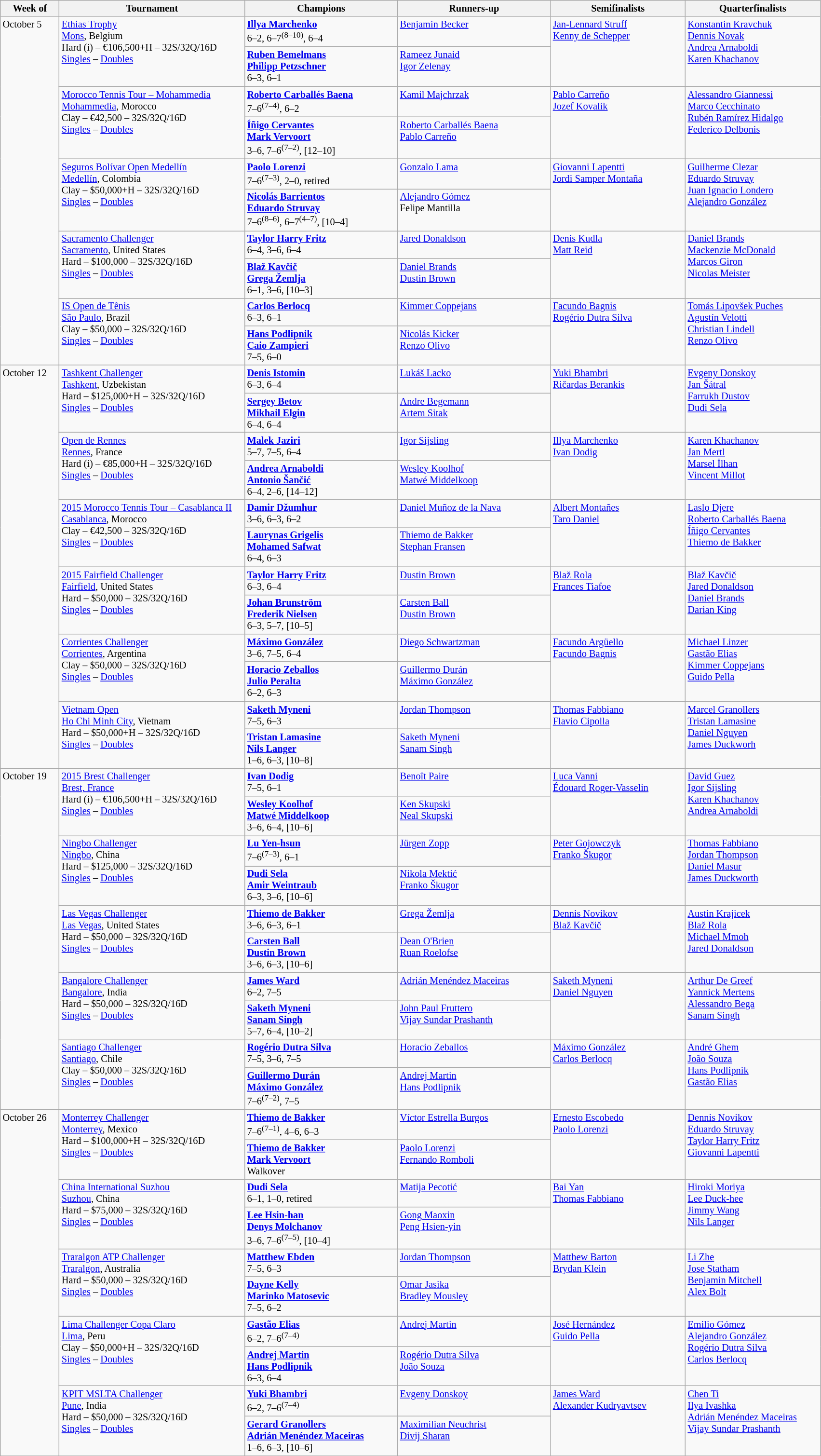<table class="wikitable" style="font-size:85%;">
<tr>
<th width="75">Week of</th>
<th width="250">Tournament</th>
<th width="205">Champions</th>
<th width="205">Runners-up</th>
<th width="180">Semifinalists</th>
<th width="180">Quarterfinalists</th>
</tr>
<tr valign=top>
<td rowspan=10>October 5</td>
<td rowspan=2><a href='#'>Ethias Trophy</a> <br><a href='#'>Mons</a>, Belgium <br> Hard (i) – €106,500+H – 32S/32Q/16D <br> <a href='#'>Singles</a> – <a href='#'>Doubles</a></td>
<td> <strong><a href='#'>Illya Marchenko</a></strong> <br> 6–2, 6–7<sup>(8–10)</sup>, 6–4</td>
<td> <a href='#'>Benjamin Becker</a></td>
<td rowspan=2> <a href='#'>Jan-Lennard Struff</a> <br>  <a href='#'>Kenny de Schepper</a></td>
<td rowspan=2> <a href='#'>Konstantin Kravchuk</a> <br>  <a href='#'>Dennis Novak</a> <br>  <a href='#'>Andrea Arnaboldi</a> <br>  <a href='#'>Karen Khachanov</a></td>
</tr>
<tr valign=top>
<td> <strong><a href='#'>Ruben Bemelmans</a></strong> <br>  <strong><a href='#'>Philipp Petzschner</a></strong> <br> 6–3, 6–1</td>
<td> <a href='#'>Rameez Junaid</a> <br>  <a href='#'>Igor Zelenay</a></td>
</tr>
<tr valign=top>
<td rowspan=2><a href='#'>Morocco Tennis Tour – Mohammedia</a> <br><a href='#'>Mohammedia</a>, Morocco <br> Clay – €42,500 – 32S/32Q/16D <br> <a href='#'>Singles</a> – <a href='#'>Doubles</a></td>
<td> <strong><a href='#'>Roberto Carballés Baena</a></strong> <br> 7–6<sup>(7–4)</sup>, 6–2</td>
<td> <a href='#'>Kamil Majchrzak</a></td>
<td rowspan=2> <a href='#'>Pablo Carreño</a> <br>  <a href='#'>Jozef Kovalík</a></td>
<td rowspan=2> <a href='#'>Alessandro Giannessi</a> <br>  <a href='#'>Marco Cecchinato</a> <br>  <a href='#'>Rubén Ramírez Hidalgo</a> <br>  <a href='#'>Federico Delbonis</a></td>
</tr>
<tr valign=top>
<td> <strong><a href='#'>Íñigo Cervantes</a></strong> <br>  <strong><a href='#'>Mark Vervoort</a></strong> <br> 3–6, 7–6<sup>(7–2)</sup>, [12–10]</td>
<td> <a href='#'>Roberto Carballés Baena</a> <br>  <a href='#'>Pablo Carreño</a></td>
</tr>
<tr valign=top>
<td rowspan=2><a href='#'>Seguros Bolívar Open Medellín</a> <br><a href='#'>Medellín</a>, Colombia <br> Clay – $50,000+H – 32S/32Q/16D <br> <a href='#'>Singles</a> – <a href='#'>Doubles</a></td>
<td> <strong><a href='#'>Paolo Lorenzi</a></strong> <br> 7–6<sup>(7–3)</sup>, 2–0, retired</td>
<td> <a href='#'>Gonzalo Lama</a></td>
<td rowspan=2> <a href='#'>Giovanni Lapentti</a> <br>  <a href='#'>Jordi Samper Montaña</a></td>
<td rowspan=2> <a href='#'>Guilherme Clezar</a> <br>  <a href='#'>Eduardo Struvay</a> <br>  <a href='#'>Juan Ignacio Londero</a> <br>  <a href='#'>Alejandro González</a></td>
</tr>
<tr valign=top>
<td> <strong><a href='#'>Nicolás Barrientos</a></strong> <br>  <strong><a href='#'>Eduardo Struvay</a></strong> <br> 7–6<sup>(8–6)</sup>, 6–7<sup>(4–7)</sup>, [10–4]</td>
<td> <a href='#'>Alejandro Gómez</a> <br>  Felipe Mantilla</td>
</tr>
<tr valign=top>
<td rowspan=2><a href='#'>Sacramento Challenger</a> <br><a href='#'>Sacramento</a>, United States <br> Hard – $100,000 – 32S/32Q/16D <br> <a href='#'>Singles</a> – <a href='#'>Doubles</a></td>
<td> <strong><a href='#'>Taylor Harry Fritz</a></strong> <br> 6–4, 3–6, 6–4</td>
<td> <a href='#'>Jared Donaldson</a></td>
<td rowspan=2> <a href='#'>Denis Kudla</a> <br>  <a href='#'>Matt Reid</a></td>
<td rowspan=2> <a href='#'>Daniel Brands</a> <br>  <a href='#'>Mackenzie McDonald</a> <br>  <a href='#'>Marcos Giron</a> <br>  <a href='#'>Nicolas Meister</a></td>
</tr>
<tr valign=top>
<td> <strong><a href='#'>Blaž Kavčič</a></strong> <br>  <strong><a href='#'>Grega Žemlja</a></strong> <br> 6–1, 3–6, [10–3]</td>
<td> <a href='#'>Daniel Brands</a> <br>  <a href='#'>Dustin Brown</a></td>
</tr>
<tr valign=top>
<td rowspan=2><a href='#'>IS Open de Tênis</a> <br><a href='#'>São Paulo</a>, Brazil <br> Clay – $50,000 – 32S/32Q/16D <br> <a href='#'>Singles</a> – <a href='#'>Doubles</a></td>
<td> <strong><a href='#'>Carlos Berlocq</a></strong> <br> 6–3, 6–1</td>
<td> <a href='#'>Kimmer Coppejans</a></td>
<td rowspan=2> <a href='#'>Facundo Bagnis</a> <br>  <a href='#'>Rogério Dutra Silva</a></td>
<td rowspan=2> <a href='#'>Tomás Lipovšek Puches</a> <br>  <a href='#'>Agustín Velotti</a> <br>  <a href='#'>Christian Lindell</a> <br>  <a href='#'>Renzo Olivo</a></td>
</tr>
<tr valign=top>
<td> <strong><a href='#'>Hans Podlipnik</a></strong> <br>  <strong><a href='#'>Caio Zampieri</a></strong> <br> 7–5, 6–0</td>
<td> <a href='#'>Nicolás Kicker</a> <br>  <a href='#'>Renzo Olivo</a></td>
</tr>
<tr valign=top>
<td rowspan=12>October 12</td>
<td rowspan=2><a href='#'>Tashkent Challenger</a> <br><a href='#'>Tashkent</a>, Uzbekistan <br> Hard – $125,000+H – 32S/32Q/16D <br> <a href='#'>Singles</a> – <a href='#'>Doubles</a></td>
<td> <strong><a href='#'>Denis Istomin</a></strong> <br> 6–3, 6–4</td>
<td> <a href='#'>Lukáš Lacko</a></td>
<td rowspan=2> <a href='#'>Yuki Bhambri</a> <br>  <a href='#'>Ričardas Berankis</a></td>
<td rowspan=2> <a href='#'>Evgeny Donskoy</a> <br>  <a href='#'>Jan Šátral</a> <br>  <a href='#'>Farrukh Dustov</a> <br>  <a href='#'>Dudi Sela</a></td>
</tr>
<tr valign=top>
<td> <strong><a href='#'>Sergey Betov</a></strong> <br>  <strong><a href='#'>Mikhail Elgin</a></strong> <br> 6–4, 6–4</td>
<td> <a href='#'>Andre Begemann</a> <br>  <a href='#'>Artem Sitak</a></td>
</tr>
<tr valign=top>
<td rowspan=2><a href='#'>Open de Rennes</a> <br><a href='#'>Rennes</a>, France <br> Hard (i) – €85,000+H – 32S/32Q/16D <br> <a href='#'>Singles</a> – <a href='#'>Doubles</a></td>
<td> <strong><a href='#'>Malek Jaziri</a></strong> <br> 5–7, 7–5, 6–4</td>
<td> <a href='#'>Igor Sijsling</a></td>
<td rowspan=2> <a href='#'>Illya Marchenko</a> <br>  <a href='#'>Ivan Dodig</a></td>
<td rowspan=2> <a href='#'>Karen Khachanov</a> <br>  <a href='#'>Jan Mertl</a> <br>  <a href='#'>Marsel İlhan</a> <br>  <a href='#'>Vincent Millot</a></td>
</tr>
<tr valign=top>
<td> <strong><a href='#'>Andrea Arnaboldi</a></strong> <br>  <strong><a href='#'>Antonio Šančić</a></strong> <br> 6–4, 2–6, [14–12]</td>
<td> <a href='#'>Wesley Koolhof</a> <br>  <a href='#'>Matwé Middelkoop</a></td>
</tr>
<tr valign=top>
<td rowspan=2><a href='#'>2015 Morocco Tennis Tour – Casablanca II</a> <br><a href='#'>Casablanca</a>, Morocco <br> Clay – €42,500 – 32S/32Q/16D <br> <a href='#'>Singles</a> – <a href='#'>Doubles</a></td>
<td> <strong><a href='#'>Damir Džumhur</a></strong> <br> 3–6, 6–3, 6–2</td>
<td> <a href='#'>Daniel Muñoz de la Nava</a></td>
<td rowspan=2> <a href='#'>Albert Montañes</a> <br>  <a href='#'>Taro Daniel</a></td>
<td rowspan=2> <a href='#'>Laslo Djere</a> <br>  <a href='#'>Roberto Carballés Baena</a> <br>  <a href='#'>Íñigo Cervantes</a> <br>  <a href='#'>Thiemo de Bakker</a></td>
</tr>
<tr valign=top>
<td> <strong><a href='#'>Laurynas Grigelis</a></strong> <br>  <strong><a href='#'>Mohamed Safwat</a></strong> <br> 6–4, 6–3</td>
<td> <a href='#'>Thiemo de Bakker</a> <br>  <a href='#'>Stephan Fransen</a></td>
</tr>
<tr valign=top>
<td rowspan=2><a href='#'>2015 Fairfield Challenger</a> <br><a href='#'>Fairfield</a>, United States <br> Hard – $50,000 – 32S/32Q/16D <br> <a href='#'>Singles</a> – <a href='#'>Doubles</a></td>
<td> <strong><a href='#'>Taylor Harry Fritz</a></strong> <br> 6–3, 6–4</td>
<td> <a href='#'>Dustin Brown</a></td>
<td rowspan=2> <a href='#'>Blaž Rola</a> <br>  <a href='#'>Frances Tiafoe</a></td>
<td rowspan=2> <a href='#'>Blaž Kavčič</a> <br>  <a href='#'>Jared Donaldson</a> <br>  <a href='#'>Daniel Brands</a> <br>  <a href='#'>Darian King</a></td>
</tr>
<tr valign=top>
<td> <strong><a href='#'>Johan Brunström</a></strong> <br>  <strong><a href='#'>Frederik Nielsen</a></strong> <br> 6–3, 5–7, [10–5]</td>
<td> <a href='#'>Carsten Ball</a> <br>  <a href='#'>Dustin Brown</a></td>
</tr>
<tr valign=top>
<td rowspan=2><a href='#'>Corrientes Challenger</a> <br><a href='#'>Corrientes</a>, Argentina <br> Clay – $50,000 – 32S/32Q/16D <br> <a href='#'>Singles</a> – <a href='#'>Doubles</a></td>
<td> <strong><a href='#'>Máximo González</a></strong> <br> 3–6, 7–5, 6–4</td>
<td> <a href='#'>Diego Schwartzman</a></td>
<td rowspan=2> <a href='#'>Facundo Argüello</a> <br>  <a href='#'>Facundo Bagnis</a></td>
<td rowspan=2> <a href='#'>Michael Linzer</a> <br>  <a href='#'>Gastão Elias</a> <br>  <a href='#'>Kimmer Coppejans</a> <br>  <a href='#'>Guido Pella</a></td>
</tr>
<tr valign=top>
<td> <strong><a href='#'>Horacio Zeballos</a></strong> <br>  <strong><a href='#'>Julio Peralta</a></strong> <br> 6–2, 6–3</td>
<td> <a href='#'>Guillermo Durán</a> <br>  <a href='#'>Máximo González</a></td>
</tr>
<tr valign=top>
<td rowspan=2><a href='#'>Vietnam Open</a> <br><a href='#'>Ho Chi Minh City</a>, Vietnam <br> Hard – $50,000+H – 32S/32Q/16D <br> <a href='#'>Singles</a> – <a href='#'>Doubles</a></td>
<td> <strong><a href='#'>Saketh Myneni</a></strong> <br> 7–5, 6–3</td>
<td> <a href='#'>Jordan Thompson</a></td>
<td rowspan=2> <a href='#'>Thomas Fabbiano</a> <br>  <a href='#'>Flavio Cipolla</a></td>
<td rowspan=2> <a href='#'>Marcel Granollers</a> <br>  <a href='#'>Tristan Lamasine</a> <br>  <a href='#'>Daniel Nguyen</a> <br>  <a href='#'>James Duckworh</a></td>
</tr>
<tr valign=top>
<td> <strong><a href='#'>Tristan Lamasine</a></strong> <br>  <strong><a href='#'>Nils Langer</a></strong> <br> 1–6, 6–3, [10–8]</td>
<td> <a href='#'>Saketh Myneni</a> <br>  <a href='#'>Sanam Singh</a></td>
</tr>
<tr valign=top>
<td rowspan=10>October 19</td>
<td rowspan=2><a href='#'>2015 Brest Challenger</a> <br><a href='#'>Brest, France</a> <br> Hard (i) – €106,500+H – 32S/32Q/16D <br> <a href='#'>Singles</a> – <a href='#'>Doubles</a></td>
<td> <strong><a href='#'>Ivan Dodig</a></strong> <br> 7–5, 6–1</td>
<td> <a href='#'>Benoît Paire</a></td>
<td rowspan=2> <a href='#'>Luca Vanni</a> <br>  <a href='#'>Édouard Roger-Vasselin</a></td>
<td rowspan=2> <a href='#'>David Guez</a> <br>  <a href='#'>Igor Sijsling</a> <br>  <a href='#'>Karen Khachanov</a> <br>  <a href='#'>Andrea Arnaboldi</a></td>
</tr>
<tr valign=top>
<td> <strong><a href='#'>Wesley Koolhof</a></strong> <br>  <strong><a href='#'>Matwé Middelkoop</a></strong> <br> 3–6, 6–4, [10–6]</td>
<td> <a href='#'>Ken Skupski</a> <br>  <a href='#'>Neal Skupski</a></td>
</tr>
<tr valign=top>
<td rowspan=2><a href='#'>Ningbo Challenger</a> <br><a href='#'>Ningbo</a>, China <br> Hard – $125,000 – 32S/32Q/16D <br> <a href='#'>Singles</a> – <a href='#'>Doubles</a></td>
<td> <strong><a href='#'>Lu Yen-hsun</a></strong> <br> 7–6<sup>(7–3)</sup>, 6–1</td>
<td> <a href='#'>Jürgen Zopp</a></td>
<td rowspan=2> <a href='#'>Peter Gojowczyk</a> <br>  <a href='#'>Franko Škugor</a></td>
<td rowspan=2> <a href='#'>Thomas Fabbiano</a> <br>  <a href='#'>Jordan Thompson</a> <br>  <a href='#'>Daniel Masur</a> <br>  <a href='#'>James Duckworth</a></td>
</tr>
<tr valign=top>
<td> <strong><a href='#'>Dudi Sela</a></strong> <br>  <strong><a href='#'>Amir Weintraub</a></strong> <br> 6–3, 3–6, [10–6]</td>
<td> <a href='#'>Nikola Mektić</a> <br>  <a href='#'>Franko Škugor</a></td>
</tr>
<tr valign=top>
<td rowspan=2><a href='#'>Las Vegas Challenger</a> <br><a href='#'>Las Vegas</a>, United States <br> Hard – $50,000 – 32S/32Q/16D <br> <a href='#'>Singles</a> – <a href='#'>Doubles</a></td>
<td> <strong><a href='#'>Thiemo de Bakker</a></strong> <br> 3–6, 6–3, 6–1</td>
<td> <a href='#'>Grega Žemlja</a></td>
<td rowspan=2> <a href='#'>Dennis Novikov</a> <br>  <a href='#'>Blaž Kavčič</a></td>
<td rowspan=2> <a href='#'>Austin Krajicek</a> <br>  <a href='#'>Blaž Rola</a> <br>  <a href='#'>Michael Mmoh</a> <br>  <a href='#'>Jared Donaldson</a></td>
</tr>
<tr valign=top>
<td> <strong><a href='#'>Carsten Ball</a></strong> <br>  <strong><a href='#'>Dustin Brown</a></strong> <br> 3–6, 6–3, [10–6]</td>
<td> <a href='#'>Dean O'Brien</a> <br>  <a href='#'>Ruan Roelofse</a></td>
</tr>
<tr valign=top>
<td rowspan=2><a href='#'>Bangalore Challenger</a> <br><a href='#'>Bangalore</a>, India <br> Hard – $50,000 – 32S/32Q/16D <br> <a href='#'>Singles</a> – <a href='#'>Doubles</a></td>
<td> <strong><a href='#'>James Ward</a></strong> <br> 6–2, 7–5</td>
<td> <a href='#'>Adrián Menéndez Maceiras</a></td>
<td rowspan=2> <a href='#'>Saketh Myneni</a> <br>  <a href='#'>Daniel Nguyen</a></td>
<td rowspan=2> <a href='#'>Arthur De Greef</a> <br>  <a href='#'>Yannick Mertens</a> <br>  <a href='#'>Alessandro Bega</a> <br>  <a href='#'>Sanam Singh</a></td>
</tr>
<tr valign=top>
<td> <strong><a href='#'>Saketh Myneni</a></strong> <br>  <strong><a href='#'>Sanam Singh</a></strong> <br> 5–7, 6–4, [10–2]</td>
<td> <a href='#'>John Paul Fruttero</a> <br>  <a href='#'>Vijay Sundar Prashanth</a></td>
</tr>
<tr valign=top>
<td rowspan=2><a href='#'>Santiago Challenger</a> <br><a href='#'>Santiago</a>, Chile <br> Clay – $50,000 – 32S/32Q/16D <br> <a href='#'>Singles</a> – <a href='#'>Doubles</a></td>
<td> <strong><a href='#'>Rogério Dutra Silva</a></strong> <br> 7–5, 3–6, 7–5</td>
<td> <a href='#'>Horacio Zeballos</a></td>
<td rowspan=2> <a href='#'>Máximo González</a> <br>  <a href='#'>Carlos Berlocq</a></td>
<td rowspan=2> <a href='#'>André Ghem</a> <br>  <a href='#'>João Souza</a> <br>  <a href='#'>Hans Podlipnik</a> <br>  <a href='#'>Gastão Elias</a></td>
</tr>
<tr valign=top>
<td> <strong><a href='#'>Guillermo Durán</a></strong> <br>  <strong><a href='#'>Máximo González</a></strong> <br> 7–6<sup>(7–2)</sup>, 7–5</td>
<td> <a href='#'>Andrej Martin</a> <br>  <a href='#'>Hans Podlipnik</a></td>
</tr>
<tr valign=top>
<td rowspan=10>October 26</td>
<td rowspan=2><a href='#'>Monterrey Challenger</a> <br><a href='#'>Monterrey</a>, Mexico <br> Hard – $100,000+H – 32S/32Q/16D <br> <a href='#'>Singles</a> – <a href='#'>Doubles</a></td>
<td> <strong><a href='#'>Thiemo de Bakker</a></strong> <br> 7–6<sup>(7–1)</sup>, 4–6, 6–3</td>
<td> <a href='#'>Víctor Estrella Burgos</a></td>
<td rowspan=2> <a href='#'>Ernesto Escobedo</a> <br>  <a href='#'>Paolo Lorenzi</a></td>
<td rowspan=2> <a href='#'>Dennis Novikov</a> <br>  <a href='#'>Eduardo Struvay</a> <br>  <a href='#'>Taylor Harry Fritz</a> <br>  <a href='#'>Giovanni Lapentti</a></td>
</tr>
<tr valign=top>
<td> <strong><a href='#'>Thiemo de Bakker</a></strong> <br>  <strong><a href='#'>Mark Vervoort</a></strong> <br> Walkover</td>
<td> <a href='#'>Paolo Lorenzi</a> <br>  <a href='#'>Fernando Romboli</a></td>
</tr>
<tr valign=top>
<td rowspan=2><a href='#'>China International Suzhou</a> <br><a href='#'>Suzhou</a>, China <br> Hard – $75,000 – 32S/32Q/16D <br> <a href='#'>Singles</a> – <a href='#'>Doubles</a></td>
<td> <strong><a href='#'>Dudi Sela</a></strong> <br> 6–1, 1–0, retired</td>
<td> <a href='#'>Matija Pecotić</a></td>
<td rowspan=2> <a href='#'>Bai Yan</a> <br>  <a href='#'>Thomas Fabbiano</a></td>
<td rowspan=2> <a href='#'>Hiroki Moriya</a> <br>  <a href='#'>Lee Duck-hee</a> <br>  <a href='#'>Jimmy Wang</a> <br>  <a href='#'>Nils Langer</a></td>
</tr>
<tr valign=top>
<td> <strong><a href='#'>Lee Hsin-han</a></strong> <br>  <strong><a href='#'>Denys Molchanov</a></strong> <br> 3–6, 7–6<sup>(7–5)</sup>, [10–4]</td>
<td> <a href='#'>Gong Maoxin</a> <br> <a href='#'>Peng Hsien-yin</a></td>
</tr>
<tr valign=top>
<td rowspan=2><a href='#'>Traralgon ATP Challenger</a> <br><a href='#'>Traralgon</a>, Australia <br> Hard – $50,000 – 32S/32Q/16D <br> <a href='#'>Singles</a> – <a href='#'>Doubles</a></td>
<td> <strong><a href='#'>Matthew Ebden</a></strong> <br> 7–5, 6–3</td>
<td> <a href='#'>Jordan Thompson</a></td>
<td rowspan=2> <a href='#'>Matthew Barton</a> <br>  <a href='#'>Brydan Klein</a></td>
<td rowspan=2> <a href='#'>Li Zhe</a> <br>  <a href='#'>Jose Statham</a> <br>  <a href='#'>Benjamin Mitchell</a> <br>  <a href='#'>Alex Bolt</a></td>
</tr>
<tr valign=top>
<td> <strong><a href='#'>Dayne Kelly</a></strong> <br>  <strong><a href='#'>Marinko Matosevic</a></strong> <br> 7–5, 6–2</td>
<td> <a href='#'>Omar Jasika</a> <br>  <a href='#'>Bradley Mousley</a></td>
</tr>
<tr valign=top>
<td rowspan=2><a href='#'>Lima Challenger Copa Claro</a> <br><a href='#'>Lima</a>, Peru <br> Clay – $50,000+H – 32S/32Q/16D <br> <a href='#'>Singles</a> – <a href='#'>Doubles</a></td>
<td> <strong><a href='#'>Gastão Elias</a></strong> <br> 6–2, 7–6<sup>(7–4)</sup></td>
<td> <a href='#'>Andrej Martin</a></td>
<td rowspan=2> <a href='#'>José Hernández</a> <br>  <a href='#'>Guido Pella</a></td>
<td rowspan=2> <a href='#'>Emilio Gómez</a> <br>  <a href='#'>Alejandro González</a> <br>  <a href='#'>Rogério Dutra Silva</a> <br>  <a href='#'>Carlos Berlocq</a></td>
</tr>
<tr valign=top>
<td> <strong><a href='#'>Andrej Martin</a></strong> <br>  <strong><a href='#'>Hans Podlipnik</a></strong> <br> 6–3, 6–4</td>
<td> <a href='#'>Rogério Dutra Silva</a> <br>  <a href='#'>João Souza</a></td>
</tr>
<tr valign=top>
<td rowspan=2><a href='#'>KPIT MSLTA Challenger</a> <br><a href='#'>Pune</a>, India <br> Hard – $50,000 – 32S/32Q/16D <br> <a href='#'>Singles</a> – <a href='#'>Doubles</a></td>
<td> <strong><a href='#'>Yuki Bhambri</a></strong> <br> 6–2, 7–6<sup>(7–4)</sup></td>
<td> <a href='#'>Evgeny Donskoy</a></td>
<td rowspan=2> <a href='#'>James Ward</a> <br>  <a href='#'>Alexander Kudryavtsev</a></td>
<td rowspan=2> <a href='#'>Chen Ti</a> <br>  <a href='#'>Ilya Ivashka</a> <br>  <a href='#'>Adrián Menéndez Maceiras</a> <br>  <a href='#'>Vijay Sundar Prashanth</a></td>
</tr>
<tr valign=top>
<td> <strong><a href='#'>Gerard Granollers</a></strong> <br>  <strong><a href='#'>Adrián Menéndez Maceiras</a></strong> <br> 1–6, 6–3, [10–6]</td>
<td> <a href='#'>Maximilian Neuchrist</a> <br>  <a href='#'>Divij Sharan</a></td>
</tr>
</table>
